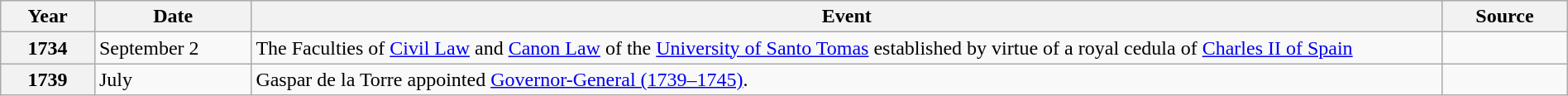<table class="wikitable toptextcells" style="width:100%;">
<tr>
<th scope="col" style="width:6%;">Year</th>
<th scope="col" style="width:10%;">Date</th>
<th scope="col">Event</th>
<th scope="col" style="width:8%;">Source</th>
</tr>
<tr>
<th scope="row">1734</th>
<td>September 2</td>
<td>The Faculties of <a href='#'>Civil Law</a> and <a href='#'>Canon Law</a> of the <a href='#'>University of Santo Tomas</a> established by virtue of a royal cedula of <a href='#'>Charles II of Spain</a></td>
<td></td>
</tr>
<tr>
<th scope="row">1739</th>
<td>July</td>
<td>Gaspar de la Torre appointed <a href='#'>Governor-General (1739–1745)</a>.</td>
<td></td>
</tr>
</table>
